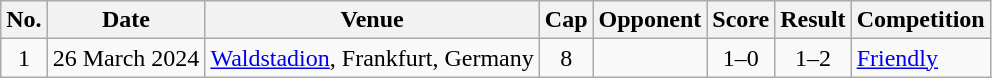<table class="wikitable sortable">
<tr>
<th>No.</th>
<th>Date</th>
<th>Venue</th>
<th>Cap</th>
<th>Opponent</th>
<th>Score</th>
<th>Result</th>
<th>Competition</th>
</tr>
<tr>
<td align=center>1</td>
<td>26 March 2024</td>
<td><a href='#'>Waldstadion</a>, Frankfurt, Germany</td>
<td align=center>8</td>
<td></td>
<td align=center>1–0</td>
<td align=center>1–2</td>
<td><a href='#'>Friendly</a></td>
</tr>
</table>
